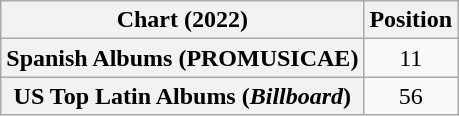<table class="wikitable plainrowheaders" style="text-align:center">
<tr>
<th scope="col">Chart (2022)</th>
<th scope="col">Position</th>
</tr>
<tr>
<th scope="row">Spanish Albums (PROMUSICAE)</th>
<td>11</td>
</tr>
<tr>
<th scope="row">US Top Latin Albums (<em>Billboard</em>)</th>
<td>56</td>
</tr>
</table>
